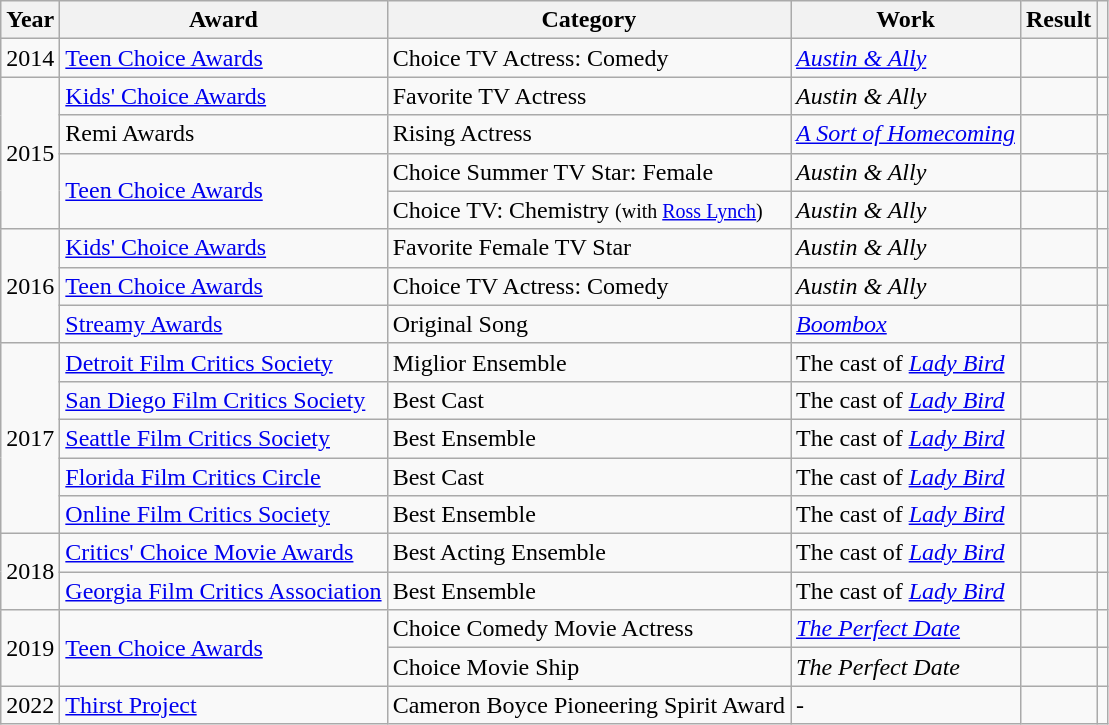<table class="wikitable sortable">
<tr>
<th scope="col">Year</th>
<th scope="col">Award</th>
<th scope="col">Category</th>
<th scope="col">Work</th>
<th scope="col">Result</th>
<th scope="col" class="unsortable"></th>
</tr>
<tr>
<td>2014</td>
<td><a href='#'>Teen Choice Awards</a></td>
<td>Choice TV Actress: Comedy</td>
<td><em><a href='#'>Austin & Ally</a></em></td>
<td></td>
<td style="text-align:center;"></td>
</tr>
<tr>
<td rowspan="4">2015</td>
<td><a href='#'>Kids' Choice Awards</a></td>
<td>Favorite TV Actress</td>
<td><em>Austin & Ally</em></td>
<td></td>
<td style="text-align:center;"></td>
</tr>
<tr>
<td>Remi Awards</td>
<td>Rising Actress</td>
<td><em><a href='#'>A Sort of Homecoming</a></em></td>
<td></td>
<td style="text-align:center;"></td>
</tr>
<tr>
<td rowspan="2"><a href='#'>Teen Choice Awards</a></td>
<td>Choice Summer TV Star: Female</td>
<td><em>Austin & Ally</em></td>
<td></td>
<td style="text-align:center;"></td>
</tr>
<tr>
<td>Choice TV: Chemistry <small>(with <a href='#'>Ross Lynch</a>)</small></td>
<td><em>Austin & Ally</em></td>
<td></td>
<td style="text-align:center;"></td>
</tr>
<tr>
<td rowspan="3">2016</td>
<td><a href='#'>Kids' Choice Awards</a></td>
<td>Favorite Female TV Star</td>
<td><em>Austin & Ally</em></td>
<td></td>
<td style="text-align:center;"></td>
</tr>
<tr>
<td><a href='#'>Teen Choice Awards</a></td>
<td>Choice TV Actress: Comedy</td>
<td><em>Austin & Ally</em></td>
<td></td>
<td style="text-align:center;"></td>
</tr>
<tr>
<td><a href='#'>Streamy Awards</a></td>
<td>Original Song</td>
<td><em><a href='#'>Boombox</a></em></td>
<td></td>
<td style="text-align:center;"></td>
</tr>
<tr>
<td rowspan="5">2017</td>
<td><a href='#'>Detroit Film Critics Society</a></td>
<td>Miglior Ensemble</td>
<td>The cast of <em><a href='#'>Lady Bird</a></em></td>
<td></td>
<td style="text-align:center;"></td>
</tr>
<tr>
<td><a href='#'>San Diego Film Critics Society</a></td>
<td>Best Cast</td>
<td>The cast of <em><a href='#'>Lady Bird</a></em></td>
<td></td>
<td style="text-align:center;"><br></td>
</tr>
<tr>
<td><a href='#'>Seattle Film Critics Society</a></td>
<td>Best Ensemble</td>
<td>The cast of <em><a href='#'>Lady Bird</a></em></td>
<td></td>
<td style="text-align:center;"></td>
</tr>
<tr>
<td><a href='#'>Florida Film Critics Circle</a></td>
<td>Best Cast</td>
<td>The cast of <em><a href='#'>Lady Bird</a></em></td>
<td></td>
<td style="text-align:center;"><br></td>
</tr>
<tr>
<td><a href='#'>Online Film Critics Society</a></td>
<td>Best Ensemble</td>
<td>The cast of <em><a href='#'>Lady Bird</a></em></td>
<td></td>
<td style="text-align:center;"></td>
</tr>
<tr>
<td rowspan="2">2018</td>
<td><a href='#'>Critics' Choice Movie Awards</a></td>
<td>Best Acting Ensemble</td>
<td>The cast of <em><a href='#'>Lady Bird</a></em></td>
<td></td>
<td style="text-align:center;"></td>
</tr>
<tr>
<td><a href='#'>Georgia Film Critics Association</a></td>
<td>Best Ensemble</td>
<td>The cast of <em><a href='#'>Lady Bird</a></em></td>
<td></td>
<td style="text-align:center;"></td>
</tr>
<tr>
<td rowspan="2">2019</td>
<td rowspan="2"><a href='#'>Teen Choice Awards</a></td>
<td>Choice Comedy Movie Actress</td>
<td><em><a href='#'>The Perfect Date</a></em></td>
<td></td>
<td style="text-align:center;"></td>
</tr>
<tr>
<td>Choice Movie Ship </td>
<td><em>The Perfect Date</em></td>
<td></td>
<td style="text-align:center;"></td>
</tr>
<tr>
<td>2022</td>
<td><a href='#'>Thirst Project</a></td>
<td>Cameron Boyce Pioneering Spirit Award</td>
<td>-</td>
<td></td>
<td style="text-align:center;"></td>
</tr>
</table>
